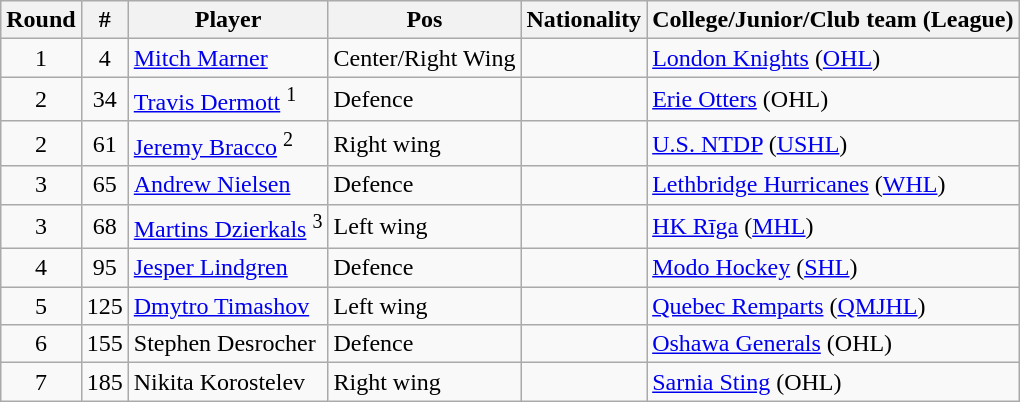<table class="wikitable">
<tr>
<th>Round</th>
<th>#</th>
<th>Player</th>
<th>Pos</th>
<th>Nationality</th>
<th>College/Junior/Club team (League)</th>
</tr>
<tr>
<td style="text-align:center">1</td>
<td style="text-align:center">4</td>
<td><a href='#'>Mitch Marner</a></td>
<td>Center/Right Wing</td>
<td></td>
<td><a href='#'>London Knights</a> (<a href='#'>OHL</a>)</td>
</tr>
<tr>
<td style="text-align:center">2</td>
<td style="text-align:center">34</td>
<td><a href='#'>Travis Dermott</a> <sup>1</sup></td>
<td>Defence</td>
<td></td>
<td><a href='#'>Erie Otters</a> (OHL)</td>
</tr>
<tr>
<td style="text-align:center">2</td>
<td style="text-align:center">61</td>
<td><a href='#'>Jeremy Bracco</a> <sup>2</sup></td>
<td>Right wing</td>
<td></td>
<td><a href='#'>U.S. NTDP</a> (<a href='#'>USHL</a>)</td>
</tr>
<tr>
<td style="text-align:center">3</td>
<td style="text-align:center">65</td>
<td><a href='#'>Andrew Nielsen</a></td>
<td>Defence</td>
<td></td>
<td><a href='#'>Lethbridge Hurricanes</a> (<a href='#'>WHL</a>)</td>
</tr>
<tr>
<td style="text-align:center">3</td>
<td style="text-align:center">68</td>
<td><a href='#'>Martins Dzierkals</a> <sup>3</sup></td>
<td>Left wing</td>
<td></td>
<td><a href='#'>HK Rīga</a> (<a href='#'>MHL</a>)</td>
</tr>
<tr>
<td style="text-align:center">4</td>
<td style="text-align:center">95</td>
<td><a href='#'>Jesper Lindgren</a></td>
<td>Defence</td>
<td></td>
<td><a href='#'>Modo Hockey</a> (<a href='#'>SHL</a>)</td>
</tr>
<tr>
<td style="text-align:center">5</td>
<td style="text-align:center">125</td>
<td><a href='#'>Dmytro Timashov</a></td>
<td>Left wing</td>
<td></td>
<td><a href='#'>Quebec Remparts</a> (<a href='#'>QMJHL</a>)</td>
</tr>
<tr>
<td style="text-align:center">6</td>
<td style="text-align:center">155</td>
<td>Stephen Desrocher</td>
<td>Defence</td>
<td></td>
<td><a href='#'>Oshawa Generals</a> (OHL)</td>
</tr>
<tr>
<td style="text-align:center">7</td>
<td style="text-align:center">185</td>
<td>Nikita Korostelev</td>
<td>Right wing</td>
<td></td>
<td><a href='#'>Sarnia Sting</a> (OHL)</td>
</tr>
</table>
